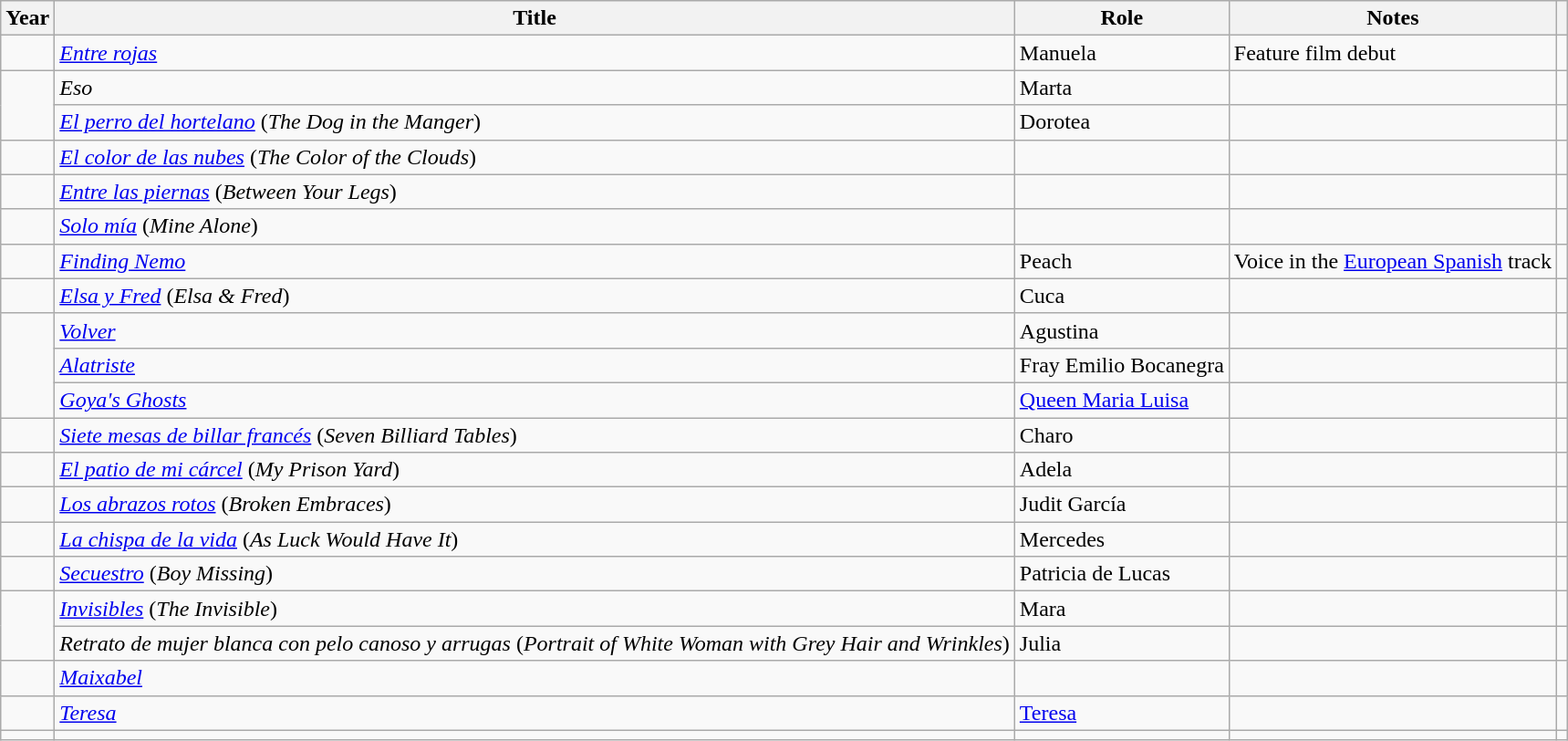<table class="wikitable sortable">
<tr>
<th>Year</th>
<th>Title</th>
<th>Role</th>
<th class = "unsortable">Notes</th>
<th class = "unsortable"></th>
</tr>
<tr>
<td></td>
<td><em><a href='#'>Entre rojas</a></em></td>
<td>Manuela</td>
<td>Feature film debut</td>
<td></td>
</tr>
<tr>
<td rowspan = "2"></td>
<td><em>Eso</em></td>
<td>Marta</td>
<td></td>
<td></td>
</tr>
<tr>
<td><em><a href='#'>El perro del hortelano</a></em> (<em>The Dog in the Manger</em>)</td>
<td>Dorotea</td>
<td></td>
<td></td>
</tr>
<tr>
<td></td>
<td><em><a href='#'>El color de las nubes</a></em> (<em>The Color of the Clouds</em>)</td>
<td></td>
<td></td>
<td></td>
</tr>
<tr>
<td></td>
<td><em><a href='#'>Entre las piernas</a></em> (<em>Between Your Legs</em>)</td>
<td></td>
<td></td>
<td></td>
</tr>
<tr>
<td></td>
<td><em><a href='#'>Solo mía</a></em> (<em>Mine Alone</em>)</td>
<td></td>
<td></td>
<td></td>
</tr>
<tr>
<td></td>
<td><em><a href='#'>Finding Nemo</a></em></td>
<td>Peach</td>
<td>Voice in the <a href='#'>European Spanish</a> track</td>
<td></td>
</tr>
<tr>
<td></td>
<td><em><a href='#'>Elsa y Fred</a></em> (<em>Elsa & Fred</em>)</td>
<td>Cuca</td>
<td></td>
<td></td>
</tr>
<tr>
<td rowspan = "3"></td>
<td><em><a href='#'>Volver</a></em></td>
<td>Agustina</td>
<td></td>
<td></td>
</tr>
<tr>
<td><em><a href='#'>Alatriste</a></em></td>
<td>Fray Emilio Bocanegra</td>
<td></td>
<td></td>
</tr>
<tr>
<td><em><a href='#'>Goya's Ghosts</a></em></td>
<td><a href='#'>Queen Maria Luisa</a></td>
<td></td>
<td></td>
</tr>
<tr>
<td></td>
<td><em><a href='#'>Siete mesas de billar francés</a></em> (<em>Seven Billiard Tables</em>)</td>
<td>Charo</td>
<td></td>
<td></td>
</tr>
<tr>
<td></td>
<td><em><a href='#'>El patio de mi cárcel</a></em> (<em>My Prison Yard</em>)</td>
<td>Adela</td>
<td></td>
<td></td>
</tr>
<tr>
<td></td>
<td><em><a href='#'>Los abrazos rotos</a></em> (<em>Broken Embraces</em>)</td>
<td>Judit García</td>
<td></td>
<td></td>
</tr>
<tr>
<td></td>
<td><em><a href='#'>La chispa de la vida</a></em> (<em>As Luck Would Have It</em>)</td>
<td>Mercedes</td>
<td></td>
<td></td>
</tr>
<tr>
<td></td>
<td><em><a href='#'>Secuestro</a></em> (<em>Boy Missing</em>)</td>
<td>Patricia de Lucas</td>
<td></td>
<td></td>
</tr>
<tr>
<td rowspan = "2"></td>
<td><em><a href='#'>Invisibles</a></em> (<em>The Invisible</em>)</td>
<td>Mara</td>
<td></td>
<td></td>
</tr>
<tr>
<td><em>Retrato de mujer blanca con pelo canoso y arrugas</em> (<em>Portrait of White Woman with Grey Hair and Wrinkles</em>)</td>
<td>Julia</td>
<td></td>
<td></td>
</tr>
<tr>
<td></td>
<td><em><a href='#'>Maixabel</a></em></td>
<td></td>
<td></td>
<td></td>
</tr>
<tr>
<td></td>
<td><em><a href='#'>Teresa</a></em></td>
<td><a href='#'>Teresa</a></td>
<td></td>
<td></td>
</tr>
<tr>
<td></td>
<td></td>
<td></td>
<td></td>
<td></td>
</tr>
</table>
